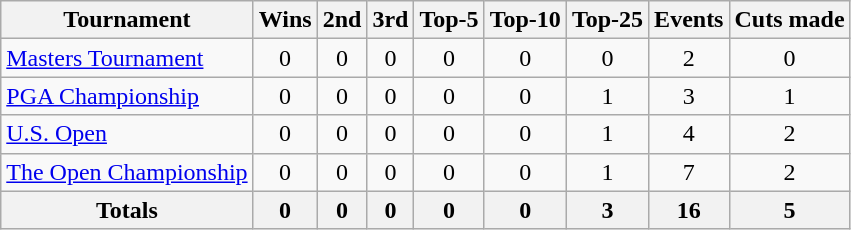<table class=wikitable style=text-align:center>
<tr>
<th>Tournament</th>
<th>Wins</th>
<th>2nd</th>
<th>3rd</th>
<th>Top-5</th>
<th>Top-10</th>
<th>Top-25</th>
<th>Events</th>
<th>Cuts made</th>
</tr>
<tr>
<td align=left><a href='#'>Masters Tournament</a></td>
<td>0</td>
<td>0</td>
<td>0</td>
<td>0</td>
<td>0</td>
<td>0</td>
<td>2</td>
<td>0</td>
</tr>
<tr>
<td align=left><a href='#'>PGA Championship</a></td>
<td>0</td>
<td>0</td>
<td>0</td>
<td>0</td>
<td>0</td>
<td>1</td>
<td>3</td>
<td>1</td>
</tr>
<tr>
<td align=left><a href='#'>U.S. Open</a></td>
<td>0</td>
<td>0</td>
<td>0</td>
<td>0</td>
<td>0</td>
<td>1</td>
<td>4</td>
<td>2</td>
</tr>
<tr>
<td align=left><a href='#'>The Open Championship</a></td>
<td>0</td>
<td>0</td>
<td>0</td>
<td>0</td>
<td>0</td>
<td>1</td>
<td>7</td>
<td>2</td>
</tr>
<tr>
<th>Totals</th>
<th>0</th>
<th>0</th>
<th>0</th>
<th>0</th>
<th>0</th>
<th>3</th>
<th>16</th>
<th>5</th>
</tr>
</table>
